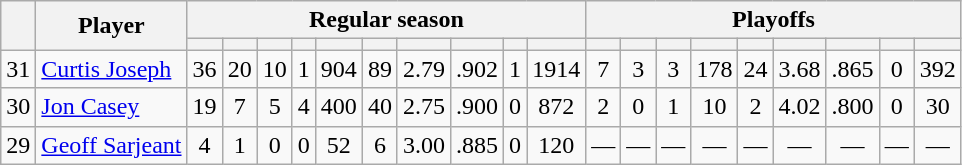<table class="wikitable plainrowheaders" style="text-align:center;">
<tr>
<th scope="col" rowspan="2"></th>
<th scope="col" rowspan="2">Player</th>
<th scope=colgroup colspan=10>Regular season</th>
<th scope=colgroup colspan=9>Playoffs</th>
</tr>
<tr>
<th scope="col"></th>
<th scope="col"></th>
<th scope="col"></th>
<th scope="col"></th>
<th scope="col"></th>
<th scope="col"></th>
<th scope="col"></th>
<th scope="col"></th>
<th scope="col"></th>
<th scope="col"></th>
<th scope="col"></th>
<th scope="col"></th>
<th scope="col"></th>
<th scope="col"></th>
<th scope="col"></th>
<th scope="col"></th>
<th scope="col"></th>
<th scope="col"></th>
<th scope="col"></th>
</tr>
<tr>
<td scope="row">31</td>
<td align="left"><a href='#'>Curtis Joseph</a></td>
<td>36</td>
<td>20</td>
<td>10</td>
<td>1</td>
<td>904</td>
<td>89</td>
<td>2.79</td>
<td>.902</td>
<td>1</td>
<td>1914</td>
<td>7</td>
<td>3</td>
<td>3</td>
<td>178</td>
<td>24</td>
<td>3.68</td>
<td>.865</td>
<td>0</td>
<td>392</td>
</tr>
<tr>
<td scope="row">30</td>
<td align="left"><a href='#'>Jon Casey</a></td>
<td>19</td>
<td>7</td>
<td>5</td>
<td>4</td>
<td>400</td>
<td>40</td>
<td>2.75</td>
<td>.900</td>
<td>0</td>
<td>872</td>
<td>2</td>
<td>0</td>
<td>1</td>
<td>10</td>
<td>2</td>
<td>4.02</td>
<td>.800</td>
<td>0</td>
<td>30</td>
</tr>
<tr>
<td scope="row">29</td>
<td align="left"><a href='#'>Geoff Sarjeant</a></td>
<td>4</td>
<td>1</td>
<td>0</td>
<td>0</td>
<td>52</td>
<td>6</td>
<td>3.00</td>
<td>.885</td>
<td>0</td>
<td>120</td>
<td>—</td>
<td>—</td>
<td>—</td>
<td>—</td>
<td>—</td>
<td>—</td>
<td>—</td>
<td>—</td>
<td>—</td>
</tr>
</table>
